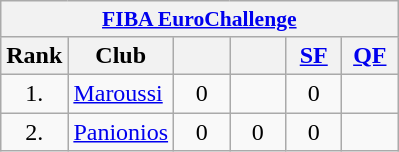<table class="wikitable" style="text-align:center">
<tr style="font-size:90%">
<th colspan=6><a href='#'>FIBA EuroChallenge</a></th>
</tr>
<tr>
<th>Rank</th>
<th width=30>Club</th>
<th width=30></th>
<th width=30></th>
<th width=30><a href='#'>SF</a></th>
<th width=30><a href='#'>QF</a></th>
</tr>
<tr>
<td>1.</td>
<td align=left><a href='#'>Maroussi</a></td>
<td>0</td>
<td></td>
<td>0</td>
<td></td>
</tr>
<tr>
<td>2.</td>
<td align=left><a href='#'>Panionios</a></td>
<td>0</td>
<td>0</td>
<td>0</td>
<td></td>
</tr>
</table>
